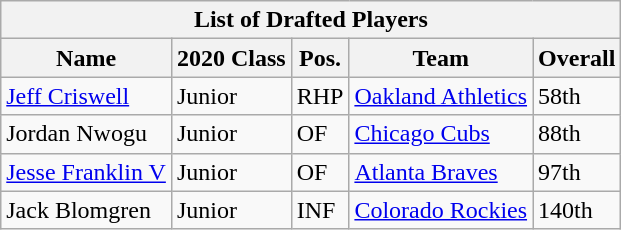<table class="wikitable">
<tr>
<th colspan="6">List of Drafted Players</th>
</tr>
<tr>
<th>Name</th>
<th>2020 Class</th>
<th>Pos.</th>
<th>Team</th>
<th>Overall</th>
</tr>
<tr>
<td><a href='#'>Jeff Criswell</a></td>
<td>Junior</td>
<td>RHP</td>
<td><a href='#'>Oakland Athletics</a></td>
<td>58th</td>
</tr>
<tr>
<td>Jordan Nwogu</td>
<td>Junior</td>
<td>OF</td>
<td><a href='#'>Chicago Cubs</a></td>
<td>88th</td>
</tr>
<tr>
<td><a href='#'>Jesse Franklin V</a></td>
<td>Junior</td>
<td>OF</td>
<td><a href='#'>Atlanta Braves</a></td>
<td>97th</td>
</tr>
<tr>
<td>Jack Blomgren</td>
<td>Junior</td>
<td>INF</td>
<td><a href='#'>Colorado Rockies</a></td>
<td>140th</td>
</tr>
</table>
